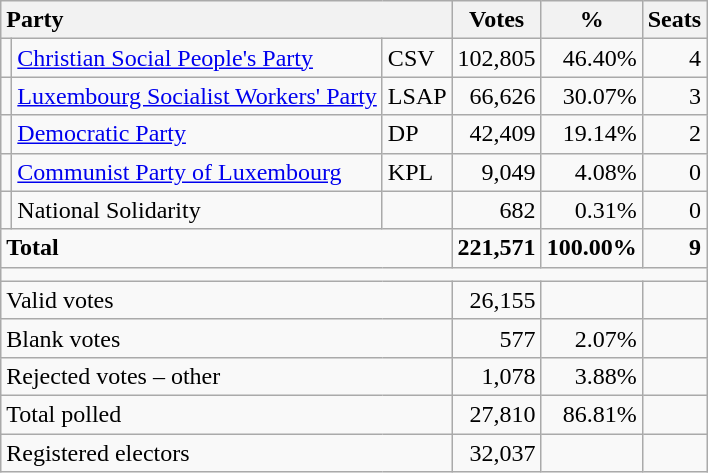<table class="wikitable" border="1" style="text-align:right;">
<tr>
<th style="text-align:left;" valign=bottom colspan=3>Party</th>
<th align=center valign=bottom width="50">Votes</th>
<th align=center valign=bottom width="50">%</th>
<th align=center>Seats</th>
</tr>
<tr>
<td></td>
<td align=left><a href='#'>Christian Social People's Party</a></td>
<td align=left>CSV</td>
<td>102,805</td>
<td>46.40%</td>
<td>4</td>
</tr>
<tr>
<td></td>
<td align=left><a href='#'>Luxembourg Socialist Workers' Party</a></td>
<td align=left>LSAP</td>
<td>66,626</td>
<td>30.07%</td>
<td>3</td>
</tr>
<tr>
<td></td>
<td align=left><a href='#'>Democratic Party</a></td>
<td align=left>DP</td>
<td>42,409</td>
<td>19.14%</td>
<td>2</td>
</tr>
<tr>
<td></td>
<td align=left><a href='#'>Communist Party of Luxembourg</a></td>
<td align=left>KPL</td>
<td>9,049</td>
<td>4.08%</td>
<td>0</td>
</tr>
<tr>
<td></td>
<td align=left>National Solidarity</td>
<td align=left></td>
<td>682</td>
<td>0.31%</td>
<td>0</td>
</tr>
<tr style="font-weight:bold">
<td align=left colspan=3>Total</td>
<td>221,571</td>
<td>100.00%</td>
<td>9</td>
</tr>
<tr>
<td colspan=6 height="2"></td>
</tr>
<tr>
<td align=left colspan=3>Valid votes</td>
<td>26,155</td>
<td></td>
<td></td>
</tr>
<tr>
<td align=left colspan=3>Blank votes</td>
<td>577</td>
<td>2.07%</td>
<td></td>
</tr>
<tr>
<td align=left colspan=3>Rejected votes – other</td>
<td>1,078</td>
<td>3.88%</td>
<td></td>
</tr>
<tr>
<td align=left colspan=3>Total polled</td>
<td>27,810</td>
<td>86.81%</td>
<td></td>
</tr>
<tr>
<td align=left colspan=3>Registered electors</td>
<td>32,037</td>
<td></td>
<td></td>
</tr>
</table>
